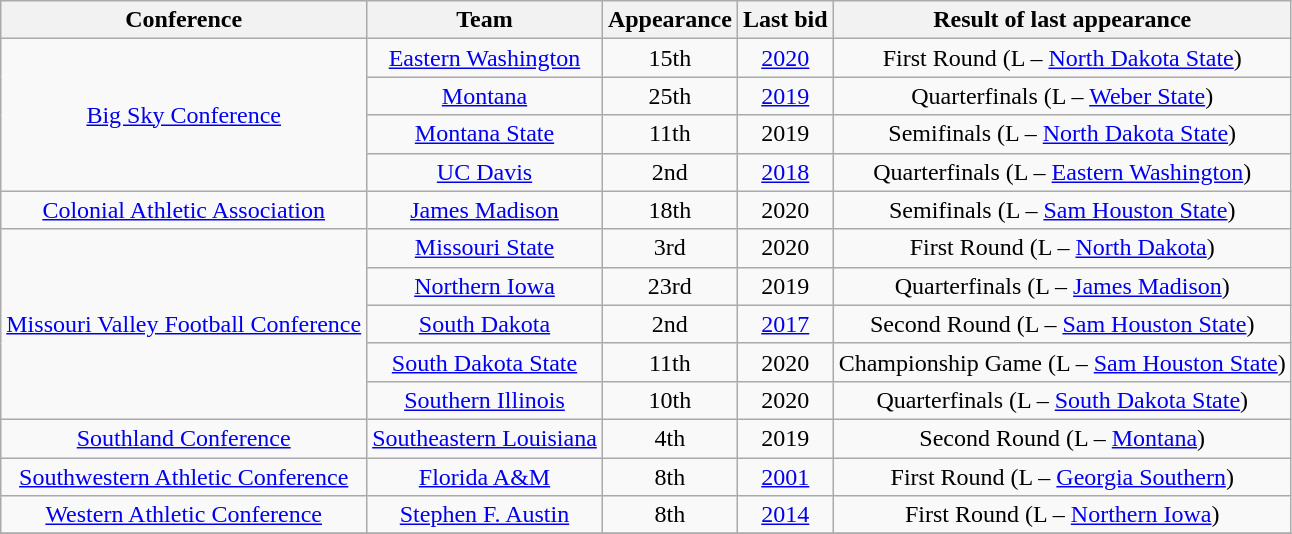<table class="wikitable sortable" style="text-align: center;">
<tr>
<th>Conference</th>
<th>Team</th>
<th data-sort-type="number">Appearance</th>
<th>Last bid</th>
<th>Result of last appearance</th>
</tr>
<tr>
<td rowspan="4"><a href='#'>Big Sky Conference</a></td>
<td><a href='#'>Eastern Washington</a></td>
<td>15th</td>
<td><a href='#'>2020</a></td>
<td>First Round (L – <a href='#'>North Dakota State</a>)</td>
</tr>
<tr>
<td><a href='#'>Montana</a></td>
<td>25th</td>
<td><a href='#'>2019</a></td>
<td>Quarterfinals (L – <a href='#'>Weber State</a>)</td>
</tr>
<tr>
<td><a href='#'>Montana State</a></td>
<td>11th</td>
<td>2019</td>
<td>Semifinals (L – <a href='#'>North Dakota State</a>)</td>
</tr>
<tr>
<td><a href='#'>UC Davis</a></td>
<td>2nd</td>
<td><a href='#'>2018</a></td>
<td>Quarterfinals (L – <a href='#'>Eastern Washington</a>)</td>
</tr>
<tr>
<td><a href='#'>Colonial Athletic Association</a></td>
<td><a href='#'>James Madison</a></td>
<td>18th</td>
<td>2020</td>
<td>Semifinals (L – <a href='#'>Sam Houston State</a>)</td>
</tr>
<tr>
<td rowspan=5><a href='#'>Missouri Valley Football Conference</a></td>
<td><a href='#'>Missouri State</a></td>
<td>3rd</td>
<td>2020</td>
<td>First Round (L – <a href='#'>North Dakota</a>)</td>
</tr>
<tr>
<td><a href='#'>Northern Iowa</a></td>
<td>23rd</td>
<td>2019</td>
<td>Quarterfinals (L – <a href='#'>James Madison</a>)</td>
</tr>
<tr>
<td><a href='#'>South Dakota</a></td>
<td>2nd</td>
<td><a href='#'>2017</a></td>
<td>Second Round (L – <a href='#'>Sam Houston State</a>)</td>
</tr>
<tr>
<td><a href='#'>South Dakota State</a></td>
<td>11th</td>
<td>2020</td>
<td>Championship Game (L – <a href='#'>Sam Houston State</a>)</td>
</tr>
<tr>
<td><a href='#'>Southern Illinois</a></td>
<td>10th</td>
<td>2020</td>
<td>Quarterfinals (L – <a href='#'>South Dakota State</a>)</td>
</tr>
<tr>
<td><a href='#'>Southland Conference</a></td>
<td><a href='#'>Southeastern Louisiana</a></td>
<td>4th</td>
<td>2019</td>
<td>Second Round (L – <a href='#'>Montana</a>)</td>
</tr>
<tr>
<td><a href='#'>Southwestern Athletic Conference</a></td>
<td><a href='#'>Florida A&M</a></td>
<td>8th</td>
<td><a href='#'>2001</a></td>
<td>First Round (L – <a href='#'>Georgia Southern</a>)</td>
</tr>
<tr>
<td><a href='#'>Western Athletic Conference</a></td>
<td><a href='#'>Stephen F. Austin</a></td>
<td>8th</td>
<td><a href='#'>2014</a></td>
<td>First Round (L – <a href='#'>Northern Iowa</a>)</td>
</tr>
<tr>
</tr>
</table>
